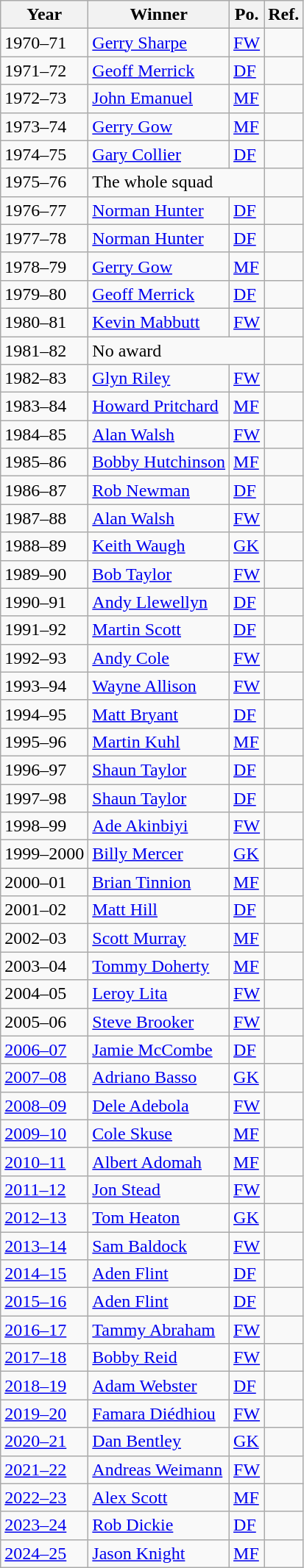<table class="wikitable">
<tr>
<th>Year</th>
<th>Winner</th>
<th>Po.</th>
<th>Ref.</th>
</tr>
<tr>
<td>1970–71</td>
<td> <a href='#'>Gerry Sharpe</a></td>
<td><a href='#'>FW</a></td>
<td></td>
</tr>
<tr>
<td>1971–72</td>
<td> <a href='#'>Geoff Merrick</a></td>
<td><a href='#'>DF</a></td>
<td></td>
</tr>
<tr>
<td>1972–73</td>
<td> <a href='#'>John Emanuel</a></td>
<td><a href='#'>MF</a></td>
<td></td>
</tr>
<tr>
<td>1973–74</td>
<td> <a href='#'>Gerry Gow</a></td>
<td><a href='#'>MF</a></td>
<td></td>
</tr>
<tr>
<td>1974–75</td>
<td> <a href='#'>Gary Collier</a></td>
<td><a href='#'>DF</a></td>
<td></td>
</tr>
<tr>
<td>1975–76</td>
<td colspan="2">  The whole squad</td>
<td></td>
</tr>
<tr>
<td>1976–77</td>
<td> <a href='#'>Norman Hunter</a></td>
<td><a href='#'>DF</a></td>
<td></td>
</tr>
<tr>
<td>1977–78</td>
<td> <a href='#'>Norman Hunter</a></td>
<td><a href='#'>DF</a></td>
<td></td>
</tr>
<tr>
<td>1978–79</td>
<td> <a href='#'>Gerry Gow</a></td>
<td><a href='#'>MF</a></td>
<td></td>
</tr>
<tr>
<td>1979–80</td>
<td> <a href='#'>Geoff Merrick</a></td>
<td><a href='#'>DF</a></td>
<td></td>
</tr>
<tr>
<td>1980–81</td>
<td> <a href='#'>Kevin Mabbutt</a></td>
<td><a href='#'>FW</a></td>
<td></td>
</tr>
<tr>
<td>1981–82</td>
<td colspan="2">No award</td>
<td></td>
</tr>
<tr>
<td>1982–83</td>
<td> <a href='#'>Glyn Riley</a></td>
<td><a href='#'>FW</a></td>
<td></td>
</tr>
<tr>
<td>1983–84</td>
<td> <a href='#'>Howard Pritchard</a></td>
<td><a href='#'>MF</a></td>
<td></td>
</tr>
<tr>
<td>1984–85</td>
<td> <a href='#'>Alan Walsh</a></td>
<td><a href='#'>FW</a></td>
<td></td>
</tr>
<tr>
<td>1985–86</td>
<td> <a href='#'>Bobby Hutchinson</a></td>
<td><a href='#'>MF</a></td>
<td></td>
</tr>
<tr>
<td>1986–87</td>
<td> <a href='#'>Rob Newman</a></td>
<td><a href='#'>DF</a></td>
<td></td>
</tr>
<tr>
<td>1987–88</td>
<td> <a href='#'>Alan Walsh</a></td>
<td><a href='#'>FW</a></td>
<td></td>
</tr>
<tr>
<td>1988–89</td>
<td> <a href='#'>Keith Waugh</a></td>
<td><a href='#'>GK</a></td>
<td></td>
</tr>
<tr>
<td>1989–90</td>
<td> <a href='#'>Bob Taylor</a></td>
<td><a href='#'>FW</a></td>
<td></td>
</tr>
<tr>
<td>1990–91</td>
<td> <a href='#'>Andy Llewellyn</a></td>
<td><a href='#'>DF</a></td>
<td></td>
</tr>
<tr>
<td>1991–92</td>
<td> <a href='#'>Martin Scott</a></td>
<td><a href='#'>DF</a></td>
<td></td>
</tr>
<tr>
<td>1992–93</td>
<td> <a href='#'>Andy Cole</a></td>
<td><a href='#'>FW</a></td>
<td></td>
</tr>
<tr>
<td>1993–94</td>
<td> <a href='#'>Wayne Allison</a></td>
<td><a href='#'>FW</a></td>
<td></td>
</tr>
<tr>
<td>1994–95</td>
<td> <a href='#'>Matt Bryant</a></td>
<td><a href='#'>DF</a></td>
<td></td>
</tr>
<tr>
<td>1995–96</td>
<td> <a href='#'>Martin Kuhl</a></td>
<td><a href='#'>MF</a></td>
<td></td>
</tr>
<tr>
<td>1996–97</td>
<td> <a href='#'>Shaun Taylor</a></td>
<td><a href='#'>DF</a></td>
<td></td>
</tr>
<tr>
<td>1997–98</td>
<td> <a href='#'>Shaun Taylor</a></td>
<td><a href='#'>DF</a></td>
<td></td>
</tr>
<tr>
<td>1998–99</td>
<td> <a href='#'>Ade Akinbiyi</a></td>
<td><a href='#'>FW</a></td>
<td></td>
</tr>
<tr>
<td>1999–2000</td>
<td> <a href='#'>Billy Mercer</a></td>
<td><a href='#'>GK</a></td>
<td></td>
</tr>
<tr>
<td>2000–01</td>
<td> <a href='#'>Brian Tinnion</a></td>
<td><a href='#'>MF</a></td>
<td></td>
</tr>
<tr>
<td>2001–02</td>
<td> <a href='#'>Matt Hill</a></td>
<td><a href='#'>DF</a></td>
<td></td>
</tr>
<tr>
<td>2002–03</td>
<td> <a href='#'>Scott Murray</a></td>
<td><a href='#'>MF</a></td>
<td></td>
</tr>
<tr>
<td>2003–04</td>
<td> <a href='#'>Tommy Doherty</a></td>
<td><a href='#'>MF</a></td>
<td></td>
</tr>
<tr>
<td>2004–05</td>
<td> <a href='#'>Leroy Lita</a></td>
<td><a href='#'>FW</a></td>
<td></td>
</tr>
<tr>
<td>2005–06</td>
<td> <a href='#'>Steve Brooker</a></td>
<td><a href='#'>FW</a></td>
<td></td>
</tr>
<tr>
<td><a href='#'>2006–07</a></td>
<td> <a href='#'>Jamie McCombe</a></td>
<td><a href='#'>DF</a></td>
<td></td>
</tr>
<tr>
<td><a href='#'>2007–08</a></td>
<td> <a href='#'>Adriano Basso</a></td>
<td><a href='#'>GK</a></td>
<td></td>
</tr>
<tr>
<td><a href='#'>2008–09</a></td>
<td> <a href='#'>Dele Adebola</a></td>
<td><a href='#'>FW</a></td>
<td></td>
</tr>
<tr>
<td><a href='#'>2009–10</a></td>
<td> <a href='#'>Cole Skuse</a></td>
<td><a href='#'>MF</a></td>
<td></td>
</tr>
<tr>
<td><a href='#'>2010–11</a></td>
<td> <a href='#'>Albert Adomah</a></td>
<td><a href='#'>MF</a></td>
<td></td>
</tr>
<tr>
<td><a href='#'>2011–12</a></td>
<td> <a href='#'>Jon Stead</a></td>
<td><a href='#'>FW</a></td>
<td></td>
</tr>
<tr>
<td><a href='#'>2012–13</a></td>
<td> <a href='#'>Tom Heaton</a></td>
<td><a href='#'>GK</a></td>
<td></td>
</tr>
<tr>
<td><a href='#'>2013–14</a></td>
<td> <a href='#'>Sam Baldock</a></td>
<td><a href='#'>FW</a></td>
<td></td>
</tr>
<tr>
<td><a href='#'>2014–15</a></td>
<td> <a href='#'>Aden Flint</a></td>
<td><a href='#'>DF</a></td>
<td></td>
</tr>
<tr>
<td><a href='#'>2015–16</a></td>
<td> <a href='#'>Aden Flint</a></td>
<td><a href='#'>DF</a></td>
<td></td>
</tr>
<tr>
<td><a href='#'>2016–17</a></td>
<td> <a href='#'>Tammy Abraham</a></td>
<td><a href='#'>FW</a></td>
<td></td>
</tr>
<tr>
<td><a href='#'>2017–18</a></td>
<td> <a href='#'>Bobby Reid</a></td>
<td><a href='#'>FW</a></td>
<td></td>
</tr>
<tr>
<td><a href='#'>2018–19</a></td>
<td> <a href='#'>Adam Webster</a></td>
<td><a href='#'>DF</a></td>
<td></td>
</tr>
<tr>
<td><a href='#'>2019–20</a></td>
<td> <a href='#'>Famara Diédhiou</a></td>
<td><a href='#'>FW</a></td>
<td></td>
</tr>
<tr>
<td><a href='#'>2020–21</a></td>
<td> <a href='#'>Dan Bentley</a></td>
<td><a href='#'>GK</a></td>
<td></td>
</tr>
<tr>
<td><a href='#'>2021–22</a></td>
<td> <a href='#'>Andreas Weimann</a></td>
<td><a href='#'>FW</a></td>
<td></td>
</tr>
<tr>
<td><a href='#'>2022–23</a></td>
<td> <a href='#'>Alex Scott</a></td>
<td><a href='#'>MF</a></td>
<td></td>
</tr>
<tr>
<td><a href='#'>2023–24</a></td>
<td> <a href='#'>Rob Dickie</a></td>
<td><a href='#'>DF</a></td>
<td></td>
</tr>
<tr>
<td><a href='#'>2024–25</a></td>
<td> <a href='#'>Jason Knight</a></td>
<td><a href='#'>MF</a></td>
<td></td>
</tr>
</table>
